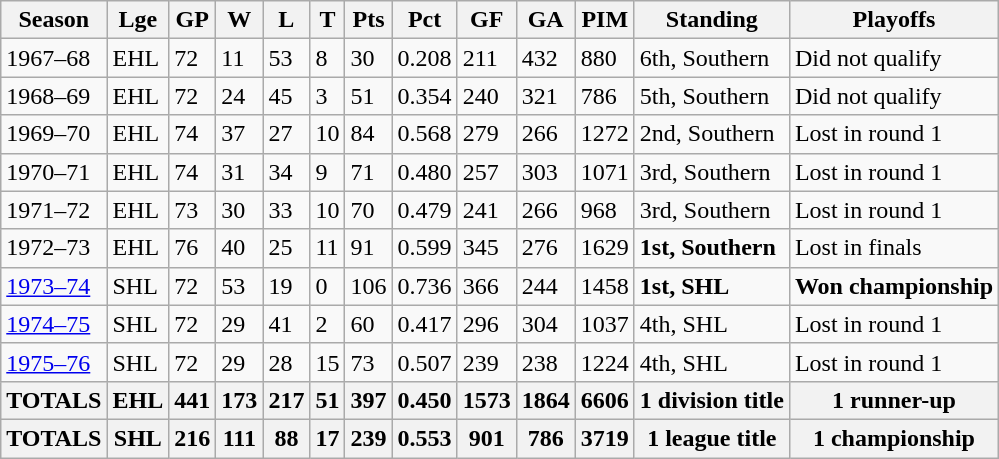<table class="wikitable">
<tr>
<th>Season</th>
<th>Lge</th>
<th>GP</th>
<th>W</th>
<th>L</th>
<th>T</th>
<th>Pts</th>
<th>Pct</th>
<th>GF</th>
<th>GA</th>
<th>PIM</th>
<th>Standing</th>
<th>Playoffs</th>
</tr>
<tr>
<td>1967–68</td>
<td>EHL</td>
<td>72</td>
<td>11</td>
<td>53</td>
<td>8</td>
<td>30</td>
<td>0.208</td>
<td>211</td>
<td>432</td>
<td>880</td>
<td>6th, Southern</td>
<td>Did not qualify</td>
</tr>
<tr>
<td>1968–69</td>
<td>EHL</td>
<td>72</td>
<td>24</td>
<td>45</td>
<td>3</td>
<td>51</td>
<td>0.354</td>
<td>240</td>
<td>321</td>
<td>786</td>
<td>5th, Southern</td>
<td>Did not qualify</td>
</tr>
<tr>
<td>1969–70</td>
<td>EHL</td>
<td>74</td>
<td>37</td>
<td>27</td>
<td>10</td>
<td>84</td>
<td>0.568</td>
<td>279</td>
<td>266</td>
<td>1272</td>
<td>2nd, Southern</td>
<td>Lost in round 1</td>
</tr>
<tr>
<td>1970–71</td>
<td>EHL</td>
<td>74</td>
<td>31</td>
<td>34</td>
<td>9</td>
<td>71</td>
<td>0.480</td>
<td>257</td>
<td>303</td>
<td>1071</td>
<td>3rd, Southern</td>
<td>Lost in round 1</td>
</tr>
<tr>
<td>1971–72</td>
<td>EHL</td>
<td>73</td>
<td>30</td>
<td>33</td>
<td>10</td>
<td>70</td>
<td>0.479</td>
<td>241</td>
<td>266</td>
<td>968</td>
<td>3rd, Southern</td>
<td>Lost in round 1</td>
</tr>
<tr>
<td>1972–73</td>
<td>EHL</td>
<td>76</td>
<td>40</td>
<td>25</td>
<td>11</td>
<td>91</td>
<td>0.599</td>
<td>345</td>
<td>276</td>
<td>1629</td>
<td><strong>1st, Southern</strong></td>
<td>Lost in finals</td>
</tr>
<tr>
<td><a href='#'>1973–74</a></td>
<td>SHL</td>
<td>72</td>
<td>53</td>
<td>19</td>
<td>0</td>
<td>106</td>
<td>0.736</td>
<td>366</td>
<td>244</td>
<td>1458</td>
<td><strong>1st, SHL</strong></td>
<td><strong>Won championship</strong></td>
</tr>
<tr>
<td><a href='#'>1974–75</a></td>
<td>SHL</td>
<td>72</td>
<td>29</td>
<td>41</td>
<td>2</td>
<td>60</td>
<td>0.417</td>
<td>296</td>
<td>304</td>
<td>1037</td>
<td>4th, SHL</td>
<td>Lost in round 1</td>
</tr>
<tr>
<td><a href='#'>1975–76</a></td>
<td>SHL</td>
<td>72</td>
<td>29</td>
<td>28</td>
<td>15</td>
<td>73</td>
<td>0.507</td>
<td>239</td>
<td>238</td>
<td>1224</td>
<td>4th, SHL</td>
<td>Lost in round 1</td>
</tr>
<tr>
<th>TOTALS</th>
<th>EHL</th>
<th>441</th>
<th>173</th>
<th>217</th>
<th>51</th>
<th>397</th>
<th>0.450</th>
<th>1573</th>
<th>1864</th>
<th>6606</th>
<th>1 division title</th>
<th>1 runner-up</th>
</tr>
<tr>
<th>TOTALS</th>
<th>SHL</th>
<th>216</th>
<th>111</th>
<th>88</th>
<th>17</th>
<th>239</th>
<th>0.553</th>
<th>901</th>
<th>786</th>
<th>3719</th>
<th>1 league title</th>
<th>1 championship</th>
</tr>
</table>
